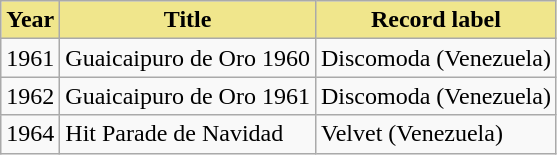<table class="wikitable">
<tr>
<td style="background:Khaki; color:black" align=center><strong>Year</strong></td>
<td style="background:Khaki; color:black" align=center><strong>Title</strong></td>
<td style="background:Khaki; color:black" align=center><strong>Record label</strong></td>
</tr>
<tr>
<td>1961</td>
<td>Guaicaipuro de Oro 1960</td>
<td>Discomoda (Venezuela)</td>
</tr>
<tr>
<td>1962</td>
<td>Guaicaipuro de Oro 1961</td>
<td>Discomoda (Venezuela)</td>
</tr>
<tr>
<td>1964</td>
<td>Hit Parade de Navidad</td>
<td>Velvet (Venezuela)</td>
</tr>
</table>
